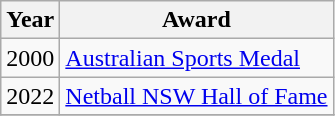<table class="wikitable collapsible">
<tr>
<th>Year</th>
<th>Award</th>
</tr>
<tr>
<td>2000</td>
<td><a href='#'>Australian Sports Medal</a></td>
</tr>
<tr>
<td>2022</td>
<td><a href='#'>Netball NSW Hall of Fame</a></td>
</tr>
<tr>
</tr>
</table>
